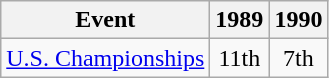<table class="wikitable" style="text-align:center">
<tr>
<th>Event</th>
<th>1989</th>
<th>1990</th>
</tr>
<tr>
<td align=left><a href='#'>U.S. Championships</a></td>
<td>11th</td>
<td>7th</td>
</tr>
</table>
